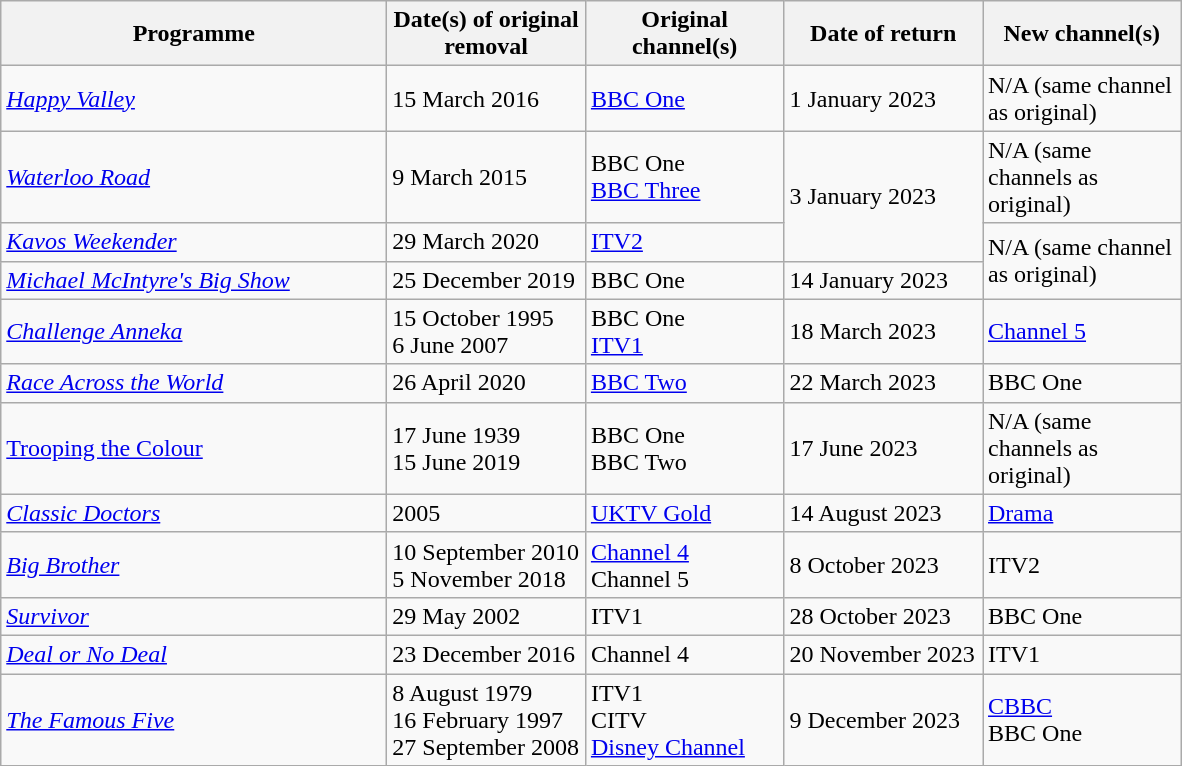<table class="wikitable">
<tr>
<th width=250>Programme</th>
<th width=125>Date(s) of original removal</th>
<th width=125>Original channel(s)</th>
<th width=125>Date of return</th>
<th width=125>New channel(s)</th>
</tr>
<tr>
<td><em><a href='#'>Happy Valley</a></em></td>
<td>15 March 2016</td>
<td><a href='#'>BBC One</a></td>
<td>1 January 2023</td>
<td style="width:125px;">N/A (same channel as original)</td>
</tr>
<tr>
<td><em><a href='#'>Waterloo Road</a></em></td>
<td>9 March 2015</td>
<td>BBC One<br><a href='#'>BBC Three</a></td>
<td rowspan="2">3 January 2023</td>
<td>N/A (same channels as original)</td>
</tr>
<tr>
<td><em><a href='#'>Kavos Weekender</a></em></td>
<td>29 March 2020</td>
<td><a href='#'>ITV2</a></td>
<td style="width:125px;" rowspan="2">N/A (same channel as original)</td>
</tr>
<tr>
<td><em><a href='#'>Michael McIntyre's Big Show</a></em></td>
<td>25 December 2019</td>
<td>BBC One</td>
<td>14 January 2023</td>
</tr>
<tr>
<td><em><a href='#'>Challenge Anneka</a></em></td>
<td>15 October 1995<br>6 June 2007</td>
<td>BBC One<br><a href='#'>ITV1</a></td>
<td>18 March 2023</td>
<td><a href='#'>Channel 5</a></td>
</tr>
<tr>
<td><em><a href='#'>Race Across the World</a></em></td>
<td>26 April 2020</td>
<td><a href='#'>BBC Two</a></td>
<td>22 March 2023</td>
<td>BBC One</td>
</tr>
<tr>
<td><a href='#'>Trooping the Colour</a></td>
<td>17 June 1939<br>15 June 2019</td>
<td>BBC One<br>BBC Two</td>
<td>17 June 2023</td>
<td>N/A (same channels as original)</td>
</tr>
<tr>
<td><em><a href='#'>Classic Doctors</a></em></td>
<td>2005</td>
<td><a href='#'>UKTV Gold</a></td>
<td>14 August 2023</td>
<td><a href='#'>Drama</a></td>
</tr>
<tr>
<td><em><a href='#'>Big Brother</a></em></td>
<td>10 September 2010<br>5 November 2018</td>
<td><a href='#'>Channel 4</a><br>Channel 5</td>
<td>8 October 2023</td>
<td>ITV2</td>
</tr>
<tr>
<td><em><a href='#'>Survivor</a></em></td>
<td>29 May 2002</td>
<td>ITV1</td>
<td>28 October 2023</td>
<td>BBC One</td>
</tr>
<tr>
<td><em><a href='#'>Deal or No Deal</a></em></td>
<td>23 December 2016</td>
<td>Channel 4</td>
<td>20 November 2023</td>
<td>ITV1</td>
</tr>
<tr>
<td><em><a href='#'>The Famous Five</a></em></td>
<td>8 August 1979<br>16 February 1997<br>27 September 2008</td>
<td>ITV1<br>CITV<br><a href='#'>Disney Channel</a></td>
<td>9 December 2023</td>
<td><a href='#'>CBBC</a><br>BBC One</td>
</tr>
</table>
